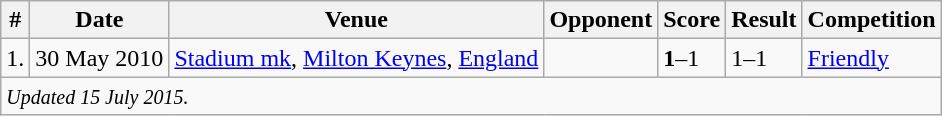<table class="wikitable">
<tr>
<th>#</th>
<th>Date</th>
<th>Venue</th>
<th>Opponent</th>
<th>Score</th>
<th>Result</th>
<th>Competition</th>
</tr>
<tr>
<td>1.</td>
<td>30 May 2010</td>
<td><a href='#'>Stadium mk</a>, <a href='#'>Milton Keynes</a>, <a href='#'>England</a></td>
<td></td>
<td><strong>1</strong>–1</td>
<td>1–1</td>
<td><a href='#'>Friendly</a></td>
</tr>
<tr>
<td colspan="12"><small><em>Updated 15 July 2015.</em></small></td>
</tr>
</table>
